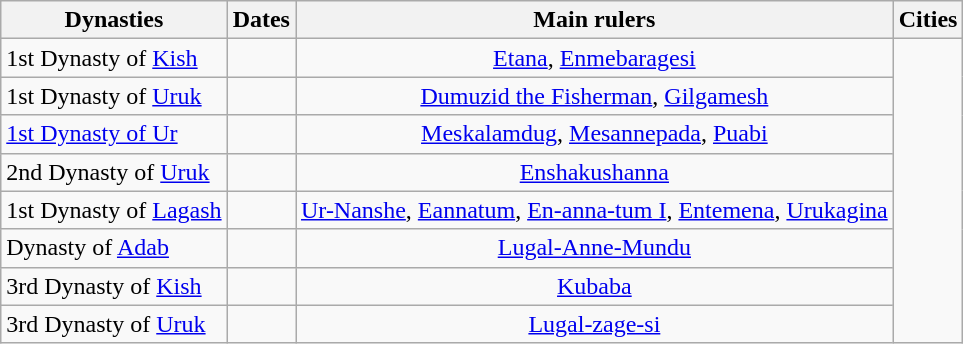<table class="wikitable">
<tr>
<th>Dynasties</th>
<th>Dates</th>
<th>Main rulers</th>
<th>Cities</th>
</tr>
<tr>
<td>1st Dynasty of <a href='#'>Kish</a></td>
<td align="center"></td>
<td align="center"><a href='#'>Etana</a>, <a href='#'>Enmebaragesi</a></td>
<td rowspan="9" align="center"><br></td>
</tr>
<tr>
<td>1st Dynasty of <a href='#'>Uruk</a></td>
<td align="center"></td>
<td align="center"><a href='#'>Dumuzid the Fisherman</a>, <a href='#'>Gilgamesh</a></td>
</tr>
<tr>
<td><a href='#'>1st Dynasty of Ur</a></td>
<td align="center"></td>
<td align="center"><a href='#'>Meskalamdug</a>, <a href='#'>Mesannepada</a>, <a href='#'>Puabi</a></td>
</tr>
<tr>
<td>2nd Dynasty of <a href='#'>Uruk</a></td>
<td align="center"></td>
<td align="center"><a href='#'>Enshakushanna</a></td>
</tr>
<tr>
<td>1st Dynasty of <a href='#'>Lagash</a></td>
<td align="center"></td>
<td align="center"><a href='#'>Ur-Nanshe</a>, <a href='#'>Eannatum</a>, <a href='#'>En-anna-tum&nbsp;I</a>, <a href='#'>Entemena</a>, <a href='#'>Urukagina</a></td>
</tr>
<tr>
<td>Dynasty of <a href='#'>Adab</a></td>
<td align="center"></td>
<td align="center"><a href='#'>Lugal-Anne-Mundu</a></td>
</tr>
<tr>
<td>3rd Dynasty of <a href='#'>Kish</a></td>
<td align="center"></td>
<td align="center"><a href='#'>Kubaba</a></td>
</tr>
<tr>
<td>3rd Dynasty of <a href='#'>Uruk</a></td>
<td align="center"></td>
<td align="center"><a href='#'>Lugal-zage-si</a></td>
</tr>
</table>
